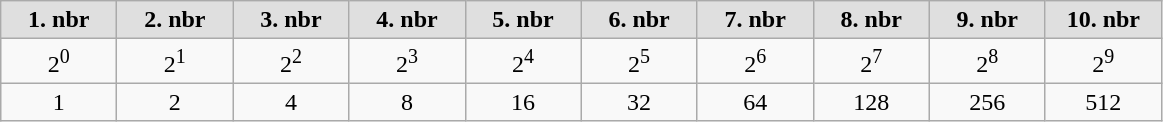<table class="wikitable">
<tr bgcolor="#dfdfdf">
<td width="70" align="center"><strong>1. nbr</strong></td>
<td width="70" align="center"><strong>2. nbr</strong></td>
<td width="70" align="center"><strong>3. nbr</strong></td>
<td width="70" align="center"><strong>4. nbr</strong></td>
<td width="70" align="center"><strong>5. nbr</strong></td>
<td width="70" align="center"><strong>6. nbr</strong></td>
<td width="70" align="center"><strong>7. nbr</strong></td>
<td width="70" align="center"><strong>8. nbr</strong></td>
<td width="70" align="center"><strong>9. nbr</strong></td>
<td width="70" align="center"><strong>10. nbr</strong></td>
</tr>
<tr ---->
<td align="center">2<sup>0</sup></td>
<td align="center">2<sup>1</sup></td>
<td align="center">2<sup>2</sup></td>
<td align="center">2<sup>3</sup></td>
<td align="center">2<sup>4</sup></td>
<td align="center">2<sup>5</sup></td>
<td align="center">2<sup>6</sup></td>
<td align="center">2<sup>7</sup></td>
<td align="center">2<sup>8</sup></td>
<td align="center">2<sup>9</sup></td>
</tr>
<tr ---->
<td align="center">1</td>
<td align="center">2</td>
<td align="center">4</td>
<td align="center">8</td>
<td align="center">16</td>
<td align="center">32</td>
<td align="center">64</td>
<td align="center">128</td>
<td align="center">256</td>
<td align="center">512</td>
</tr>
</table>
